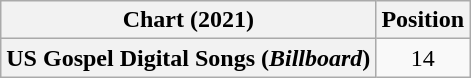<table class="wikitable plainrowheaders">
<tr>
<th>Chart (2021)</th>
<th>Position</th>
</tr>
<tr>
<th scope="row">US Gospel Digital Songs (<em>Billboard</em>)</th>
<td style="text-align:center;">14</td>
</tr>
</table>
